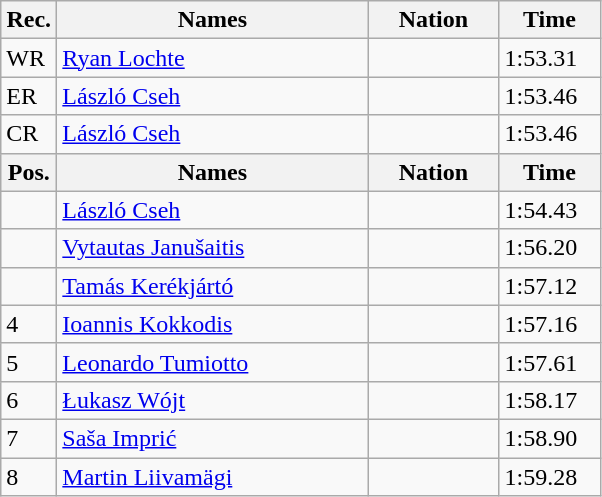<table class=wikitable>
<tr>
<th width="30">Rec.</th>
<th width="200">Names</th>
<th width="80">Nation</th>
<th width="60">Time</th>
</tr>
<tr>
<td>WR</td>
<td><a href='#'>Ryan Lochte</a></td>
<td></td>
<td>1:53.31</td>
</tr>
<tr>
<td>ER</td>
<td><a href='#'>László Cseh</a></td>
<td></td>
<td>1:53.46</td>
</tr>
<tr>
<td>CR</td>
<td><a href='#'>László Cseh</a></td>
<td></td>
<td>1:53.46</td>
</tr>
<tr>
<th>Pos.</th>
<th>Names</th>
<th>Nation</th>
<th>Time</th>
</tr>
<tr>
<td></td>
<td><a href='#'>László Cseh</a></td>
<td></td>
<td>1:54.43</td>
</tr>
<tr>
<td></td>
<td><a href='#'>Vytautas Janušaitis</a></td>
<td></td>
<td>1:56.20</td>
</tr>
<tr>
<td></td>
<td><a href='#'>Tamás Kerékjártó</a></td>
<td></td>
<td>1:57.12</td>
</tr>
<tr>
<td>4</td>
<td><a href='#'>Ioannis Kokkodis</a></td>
<td></td>
<td>1:57.16</td>
</tr>
<tr>
<td>5</td>
<td><a href='#'>Leonardo Tumiotto</a></td>
<td></td>
<td>1:57.61</td>
</tr>
<tr>
<td>6</td>
<td><a href='#'>Łukasz Wójt</a></td>
<td></td>
<td>1:58.17</td>
</tr>
<tr>
<td>7</td>
<td><a href='#'>Saša Imprić</a></td>
<td></td>
<td>1:58.90</td>
</tr>
<tr>
<td>8</td>
<td><a href='#'>Martin Liivamägi</a></td>
<td></td>
<td>1:59.28</td>
</tr>
</table>
